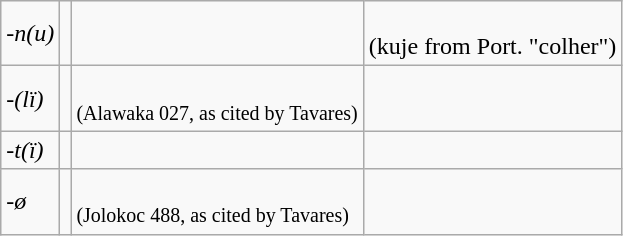<table class="wikitable">
<tr>
<td><em>-n(u)</em></td>
<td></td>
<td></td>
<td><br>(kuje from Port. "colher")</td>
</tr>
<tr>
<td><em>-(lï)</em></td>
<td></td>
<td><br><small>(Alawaka 027, as cited by Tavares)</small></td>
<td></td>
</tr>
<tr>
<td><em>-t(ï)</em></td>
<td></td>
<td></td>
<td></td>
</tr>
<tr>
<td><em>-ø</em></td>
<td></td>
<td><br><small>(Jolokoc 488, as cited by Tavares)</small></td>
<td></td>
</tr>
</table>
